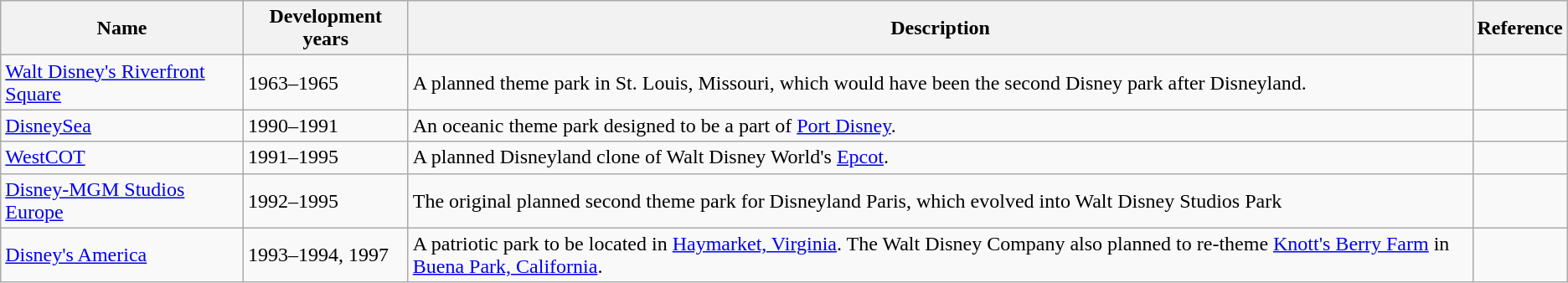<table class="wikitable">
<tr>
<th>Name</th>
<th>Development years</th>
<th>Description</th>
<th>Reference</th>
</tr>
<tr>
<td><a href='#'>Walt Disney's Riverfront Square</a></td>
<td>1963–1965</td>
<td>A planned theme park in St. Louis, Missouri, which would have been the second Disney park after Disneyland.</td>
<td></td>
</tr>
<tr>
<td><a href='#'>DisneySea</a></td>
<td>1990–1991</td>
<td>An oceanic theme park designed to be a part of <a href='#'>Port Disney</a>.</td>
<td></td>
</tr>
<tr>
<td><a href='#'>WestCOT</a></td>
<td>1991–1995</td>
<td>A planned Disneyland clone of Walt Disney World's <a href='#'>Epcot</a>.</td>
<td></td>
</tr>
<tr>
<td><a href='#'>Disney-MGM Studios Europe</a></td>
<td>1992–1995</td>
<td>The original planned second theme park for Disneyland Paris, which evolved into Walt Disney Studios Park</td>
<td></td>
</tr>
<tr>
<td><a href='#'>Disney's America</a></td>
<td>1993–1994, 1997</td>
<td>A patriotic park to be located in <a href='#'>Haymarket, Virginia</a>. The Walt Disney Company also planned to re-theme <a href='#'>Knott's Berry Farm</a> in <a href='#'>Buena Park, California</a>.</td>
<td></td>
</tr>
</table>
